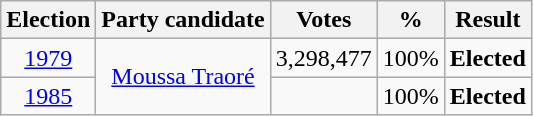<table class=wikitable style=text-align:center>
<tr>
<th><strong>Election</strong></th>
<th>Party candidate</th>
<th><strong>Votes</strong></th>
<th><strong>%</strong></th>
<th><strong>Result</strong></th>
</tr>
<tr>
<td><a href='#'>1979</a></td>
<td rowspan="2"><a href='#'>Moussa Traoré</a></td>
<td>3,298,477</td>
<td>100%</td>
<td><strong>Elected</strong> </td>
</tr>
<tr>
<td><a href='#'>1985</a></td>
<td></td>
<td>100%</td>
<td><strong>Elected</strong> </td>
</tr>
</table>
